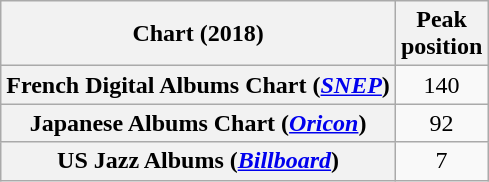<table class="wikitable sortable plainrowheaders" style="text-align:center">
<tr>
<th scope="col">Chart (2018)</th>
<th scope="col">Peak<br> position</th>
</tr>
<tr>
<th scope="row">French Digital Albums Chart (<em><a href='#'>SNEP</a></em>)</th>
<td>140</td>
</tr>
<tr>
<th scope="row">Japanese Albums Chart (<em><a href='#'>Oricon</a></em>)</th>
<td>92</td>
</tr>
<tr>
<th scope="row">US Jazz Albums (<em><a href='#'>Billboard</a></em>)</th>
<td>7</td>
</tr>
</table>
